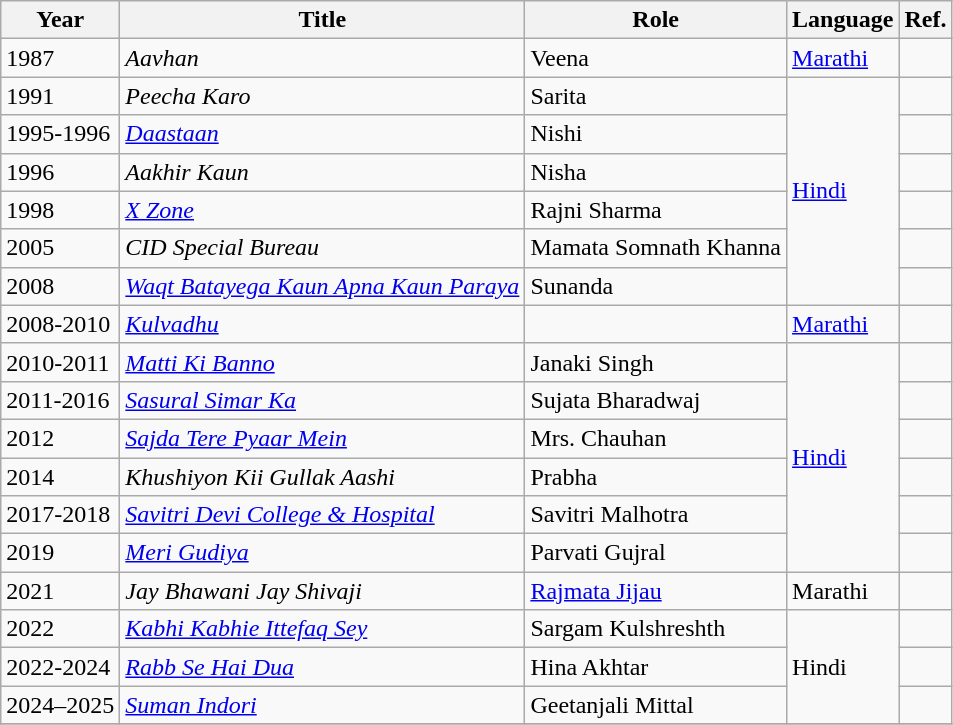<table class="wikitable">
<tr>
<th>Year</th>
<th>Title</th>
<th>Role</th>
<th>Language</th>
<th>Ref.</th>
</tr>
<tr>
<td>1987</td>
<td><em>Aavhan</em></td>
<td>Veena</td>
<td><a href='#'>Marathi</a></td>
<td></td>
</tr>
<tr>
<td>1991</td>
<td><em>Peecha Karo</em></td>
<td>Sarita</td>
<td rowspan="6"><a href='#'>Hindi</a></td>
<td></td>
</tr>
<tr>
<td>1995-1996</td>
<td><em><a href='#'>Daastaan</a></em></td>
<td>Nishi</td>
<td></td>
</tr>
<tr>
<td>1996</td>
<td><em>Aakhir Kaun</em></td>
<td>Nisha</td>
<td></td>
</tr>
<tr>
<td>1998</td>
<td><em><a href='#'>X Zone</a></em></td>
<td>Rajni Sharma</td>
<td></td>
</tr>
<tr>
<td>2005</td>
<td><em>CID Special Bureau</em></td>
<td>Mamata Somnath Khanna</td>
<td></td>
</tr>
<tr>
<td>2008</td>
<td><em><a href='#'>Waqt Batayega Kaun Apna Kaun Paraya</a></em></td>
<td>Sunanda</td>
<td></td>
</tr>
<tr>
<td>2008-2010</td>
<td><em><a href='#'>Kulvadhu</a></em></td>
<td></td>
<td><a href='#'>Marathi</a></td>
<td></td>
</tr>
<tr>
<td>2010-2011</td>
<td><em><a href='#'>Matti Ki Banno</a></em></td>
<td>Janaki Singh</td>
<td rowspan="6"><a href='#'>Hindi</a></td>
<td></td>
</tr>
<tr>
<td>2011-2016</td>
<td><em><a href='#'>Sasural Simar Ka</a></em></td>
<td>Sujata Bharadwaj</td>
<td></td>
</tr>
<tr>
<td>2012</td>
<td><em><a href='#'>Sajda Tere Pyaar Mein</a></em></td>
<td>Mrs. Chauhan</td>
<td></td>
</tr>
<tr>
<td>2014</td>
<td><em>Khushiyon Kii Gullak Aashi</em></td>
<td>Prabha</td>
<td></td>
</tr>
<tr>
<td>2017-2018</td>
<td><em><a href='#'>Savitri Devi College & Hospital</a></em></td>
<td>Savitri Malhotra</td>
<td></td>
</tr>
<tr>
<td>2019</td>
<td><em><a href='#'>Meri Gudiya</a></em></td>
<td>Parvati Gujral</td>
<td></td>
</tr>
<tr>
<td>2021</td>
<td><em>Jay Bhawani Jay Shivaji</em></td>
<td><a href='#'>Rajmata Jijau</a></td>
<td>Marathi</td>
<td></td>
</tr>
<tr>
<td>2022</td>
<td><em><a href='#'>Kabhi Kabhie Ittefaq Sey</a></em></td>
<td>Sargam Kulshreshth</td>
<td rowspan="3">Hindi</td>
<td></td>
</tr>
<tr>
<td>2022-2024</td>
<td><em><a href='#'>Rabb Se Hai Dua</a></em></td>
<td>Hina Akhtar</td>
<td></td>
</tr>
<tr>
<td>2024–2025</td>
<td><em><a href='#'>Suman Indori</a></em></td>
<td>Geetanjali Mittal</td>
<td></td>
</tr>
<tr>
</tr>
</table>
